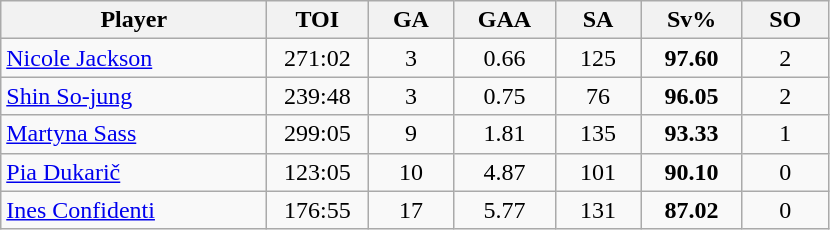<table class="wikitable sortable" style="text-align:center;">
<tr>
<th style="width:170px;">Player</th>
<th style="width:60px;">TOI</th>
<th style="width:50px;">GA</th>
<th style="width:60px;">GAA</th>
<th style="width:50px;">SA</th>
<th style="width:60px;">Sv%</th>
<th style="width:50px;">SO</th>
</tr>
<tr>
<td style="text-align:left;"> <a href='#'>Nicole Jackson</a></td>
<td>271:02</td>
<td>3</td>
<td>0.66</td>
<td>125</td>
<td><strong>97.60</strong></td>
<td>2</td>
</tr>
<tr>
<td style="text-align:left;"> <a href='#'>Shin So-jung</a></td>
<td>239:48</td>
<td>3</td>
<td>0.75</td>
<td>76</td>
<td><strong>96.05</strong></td>
<td>2</td>
</tr>
<tr>
<td style="text-align:left;"> <a href='#'>Martyna Sass</a></td>
<td>299:05</td>
<td>9</td>
<td>1.81</td>
<td>135</td>
<td><strong>93.33</strong></td>
<td>1</td>
</tr>
<tr>
<td style="text-align:left;"> <a href='#'>Pia Dukarič</a></td>
<td>123:05</td>
<td>10</td>
<td>4.87</td>
<td>101</td>
<td><strong>90.10</strong></td>
<td>0</td>
</tr>
<tr>
<td style="text-align:left;"> <a href='#'>Ines Confidenti</a></td>
<td>176:55</td>
<td>17</td>
<td>5.77</td>
<td>131</td>
<td><strong>87.02</strong></td>
<td>0</td>
</tr>
</table>
